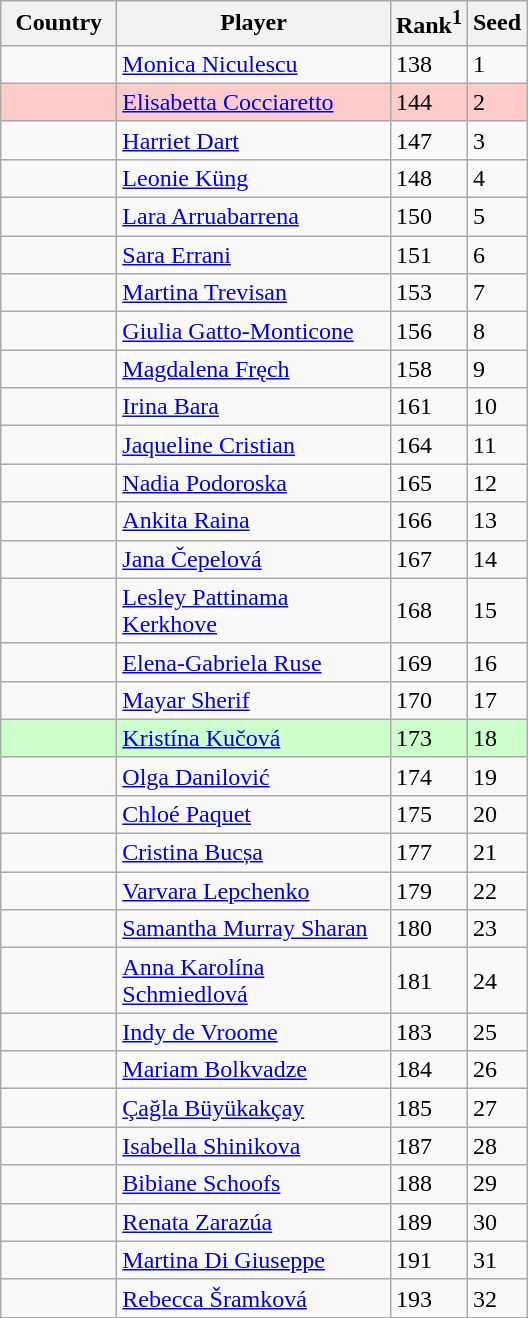<table class="sortable wikitable">
<tr>
<th style="width:70px;">Country</th>
<th style="width:175px;">Player</th>
<th>Rank<sup>1</sup></th>
<th>Seed</th>
</tr>
<tr>
<td></td>
<td><a href='#'>Monica Niculescu</a></td>
<td>138</td>
<td>1</td>
</tr>
<tr style="background:#fcc;">
<td></td>
<td><a href='#'>Elisabetta Cocciaretto</a></td>
<td>144</td>
<td>2</td>
</tr>
<tr>
<td></td>
<td><a href='#'>Harriet Dart</a></td>
<td>147</td>
<td>3</td>
</tr>
<tr>
<td></td>
<td><a href='#'>Leonie Küng</a></td>
<td>148</td>
<td>4</td>
</tr>
<tr>
<td></td>
<td><a href='#'>Lara Arruabarrena</a></td>
<td>150</td>
<td>5</td>
</tr>
<tr>
<td></td>
<td><a href='#'>Sara Errani</a></td>
<td>151</td>
<td>6</td>
</tr>
<tr>
<td></td>
<td><a href='#'>Martina Trevisan</a></td>
<td>153</td>
<td>7</td>
</tr>
<tr>
<td></td>
<td><a href='#'>Giulia Gatto-Monticone</a></td>
<td>156</td>
<td>8</td>
</tr>
<tr>
<td></td>
<td><a href='#'>Magdalena Fręch</a></td>
<td>158</td>
<td>9</td>
</tr>
<tr>
<td></td>
<td><a href='#'>Irina Bara</a></td>
<td>161</td>
<td>10</td>
</tr>
<tr>
<td></td>
<td><a href='#'>Jaqueline Cristian</a></td>
<td>164</td>
<td>11</td>
</tr>
<tr>
<td></td>
<td><a href='#'>Nadia Podoroska</a></td>
<td>165</td>
<td>12</td>
</tr>
<tr>
<td></td>
<td><a href='#'>Ankita Raina</a></td>
<td>166</td>
<td>13</td>
</tr>
<tr>
<td></td>
<td><a href='#'>Jana Čepelová</a></td>
<td>167</td>
<td>14</td>
</tr>
<tr>
<td></td>
<td><a href='#'>Lesley Pattinama Kerkhove</a></td>
<td>168</td>
<td>15</td>
</tr>
<tr>
<td></td>
<td><a href='#'>Elena-Gabriela Ruse</a></td>
<td>169</td>
<td>16</td>
</tr>
<tr>
<td></td>
<td><a href='#'>Mayar Sherif</a></td>
<td>170</td>
<td>17</td>
</tr>
<tr style="background:#cfc;">
<td></td>
<td><a href='#'>Kristína Kučová</a></td>
<td>173</td>
<td>18</td>
</tr>
<tr>
<td></td>
<td><a href='#'>Olga Danilović</a></td>
<td>174</td>
<td>19</td>
</tr>
<tr>
<td></td>
<td><a href='#'>Chloé Paquet</a></td>
<td>175</td>
<td>20</td>
</tr>
<tr>
<td></td>
<td><a href='#'>Cristina Bucșa</a></td>
<td>177</td>
<td>21</td>
</tr>
<tr>
<td></td>
<td><a href='#'>Varvara Lepchenko</a></td>
<td>179</td>
<td>22</td>
</tr>
<tr>
<td></td>
<td><a href='#'>Samantha Murray Sharan</a></td>
<td>180</td>
<td>23</td>
</tr>
<tr>
<td></td>
<td><a href='#'>Anna Karolína Schmiedlová</a></td>
<td>181</td>
<td>24</td>
</tr>
<tr>
<td></td>
<td><a href='#'>Indy de Vroome</a></td>
<td>183</td>
<td>25</td>
</tr>
<tr>
<td></td>
<td><a href='#'>Mariam Bolkvadze</a></td>
<td>184</td>
<td>26</td>
</tr>
<tr>
<td></td>
<td><a href='#'>Çağla Büyükakçay</a></td>
<td>185</td>
<td>27</td>
</tr>
<tr>
<td></td>
<td><a href='#'>Isabella Shinikova</a></td>
<td>187</td>
<td>28</td>
</tr>
<tr>
<td></td>
<td><a href='#'>Bibiane Schoofs</a></td>
<td>188</td>
<td>29</td>
</tr>
<tr>
<td></td>
<td><a href='#'>Renata Zarazúa</a></td>
<td>189</td>
<td>30</td>
</tr>
<tr>
<td></td>
<td><a href='#'>Martina Di Giuseppe</a></td>
<td>191</td>
<td>31</td>
</tr>
<tr>
<td></td>
<td><a href='#'>Rebecca Šramková</a></td>
<td>193</td>
<td>32</td>
</tr>
<tr>
</tr>
</table>
